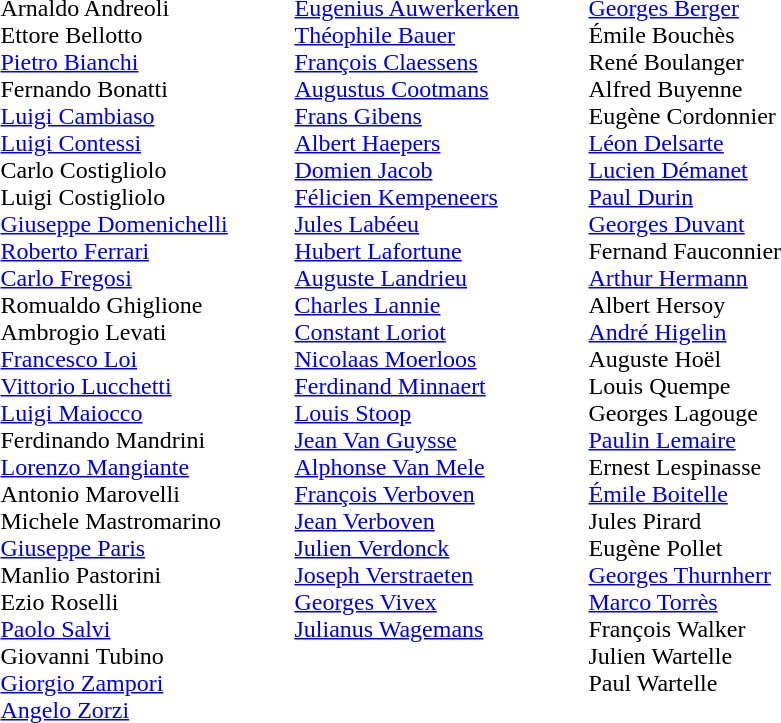<table>
<tr>
<td style="width:12em" valign=top><br>Arnaldo Andreoli<br>Ettore Bellotto<br><a href='#'>Pietro Bianchi</a><br>Fernando Bonatti<br><a href='#'>Luigi Cambiaso</a><br><a href='#'>Luigi Contessi</a><br>Carlo Costigliolo<br>Luigi Costigliolo<br><a href='#'>Giuseppe Domenichelli</a><br><a href='#'>Roberto Ferrari</a><br><a href='#'>Carlo Fregosi</a><br>Romualdo Ghiglione<br>Ambrogio Levati<br><a href='#'>Francesco Loi</a><br><a href='#'>Vittorio Lucchetti</a><br><a href='#'>Luigi Maiocco</a><br>Ferdinando Mandrini<br><a href='#'>Lorenzo Mangiante</a><br>Antonio Marovelli<br>Michele Mastromarino<br><a href='#'>Giuseppe Paris</a><br>Manlio Pastorini<br>Ezio Roselli<br><a href='#'>Paolo Salvi</a><br>Giovanni Tubino<br><a href='#'>Giorgio Zampori</a><br><a href='#'>Angelo Zorzi</a></td>
<td style="width:12em" valign=top><br><a href='#'>Eugenius Auwerkerken</a><br><a href='#'>Théophile Bauer</a><br><a href='#'>François Claessens</a><br><a href='#'>Augustus Cootmans</a><br><a href='#'>Frans Gibens</a><br><a href='#'>Albert Haepers</a><br><a href='#'>Domien Jacob</a><br><a href='#'>Félicien Kempeneers</a><br><a href='#'>Jules Labéeu</a><br><a href='#'>Hubert Lafortune</a><br><a href='#'>Auguste Landrieu</a><br><a href='#'>Charles Lannie</a><br><a href='#'>Constant Loriot</a><br><a href='#'>Nicolaas Moerloos</a><br><a href='#'>Ferdinand Minnaert</a><br><a href='#'>Louis Stoop</a><br><a href='#'>Jean Van Guysse</a><br><a href='#'>Alphonse Van Mele</a><br><a href='#'>François Verboven</a><br><a href='#'>Jean Verboven</a><br><a href='#'>Julien Verdonck</a><br><a href='#'>Joseph Verstraeten</a><br><a href='#'>Georges Vivex</a><br><a href='#'>Julianus Wagemans</a></td>
<td style="width:12em" valign=top><br><a href='#'>Georges Berger</a><br>Émile Bouchès<br>René Boulanger<br>Alfred Buyenne<br>Eugène Cordonnier<br><a href='#'>Léon Delsarte</a><br><a href='#'>Lucien Démanet</a><br><a href='#'>Paul Durin</a><br><a href='#'>Georges Duvant</a><br>Fernand Fauconnier<br><a href='#'>Arthur Hermann</a><br>Albert Hersoy<br><a href='#'>André Higelin</a><br>Auguste Hoël<br>Louis Quempe<br>Georges Lagouge<br><a href='#'>Paulin Lemaire</a><br>Ernest Lespinasse<br><a href='#'>Émile Boitelle</a><br>Jules Pirard<br>Eugène Pollet<br><a href='#'>Georges Thurnherr</a><br><a href='#'>Marco Torrès</a><br>François Walker<br>Julien Wartelle<br>Paul Wartelle</td>
</tr>
</table>
